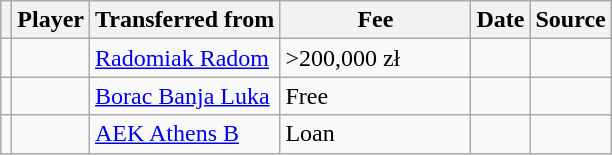<table class="wikitable plainrowheaders sortable">
<tr>
<th></th>
<th scope="col">Player</th>
<th>Transferred from</th>
<th style="width: 120px;">Fee</th>
<th scope="col">Date</th>
<th scope="col">Source</th>
</tr>
<tr>
<td align="center"></td>
<td> </td>
<td> <a href='#'>Radomiak Radom</a></td>
<td>>200,000 zł</td>
<td></td>
<td></td>
</tr>
<tr>
<td align="center"></td>
<td> </td>
<td> <a href='#'>Borac Banja Luka</a></td>
<td>Free</td>
<td></td>
<td></td>
</tr>
<tr>
<td align="center"></td>
<td> </td>
<td> <a href='#'>AEK Athens B</a></td>
<td>Loan</td>
<td></td>
<td></td>
</tr>
</table>
